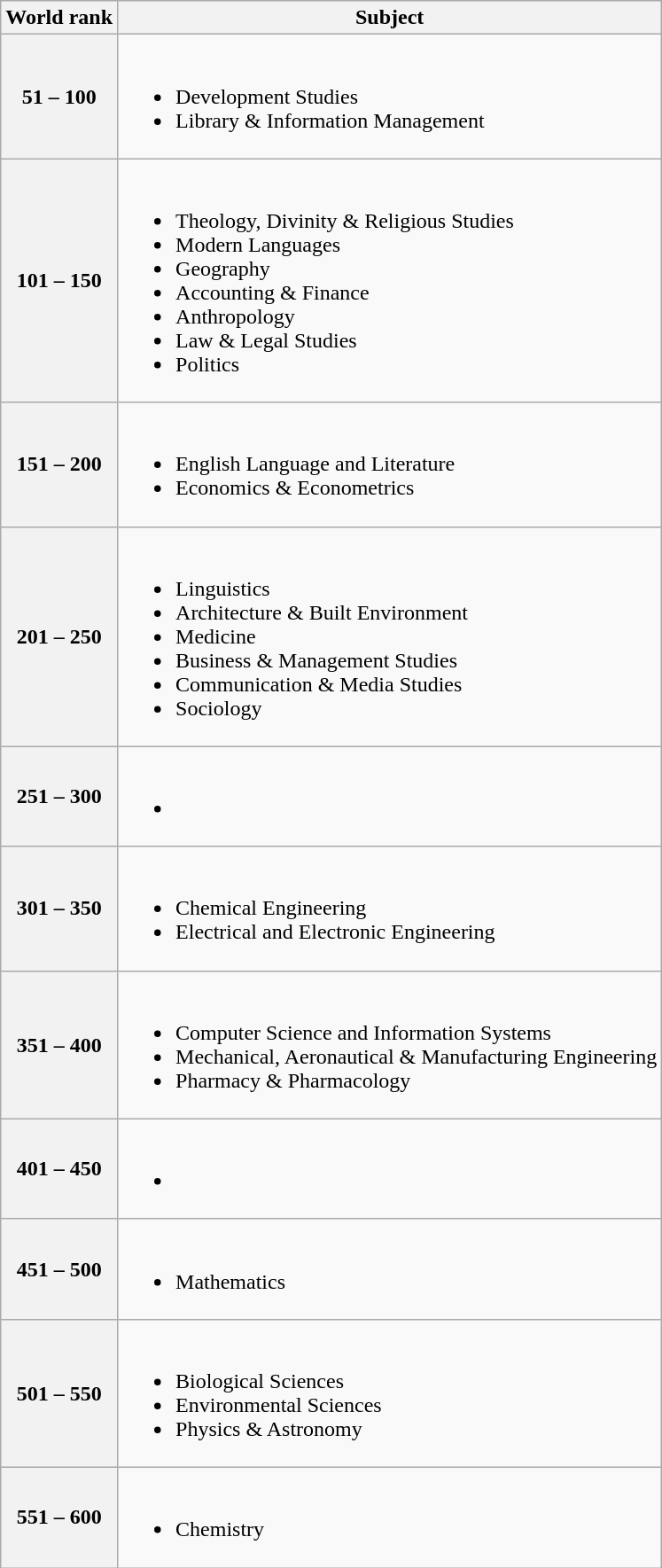<table class="wikitable">
<tr>
<th>World rank</th>
<th>Subject</th>
</tr>
<tr>
<th><strong>51 – 100</strong></th>
<td><br><ul><li>Development Studies</li><li>Library & Information Management</li></ul></td>
</tr>
<tr>
<th><strong>101 – 150</strong></th>
<td><br><ul><li>Theology, Divinity & Religious Studies</li><li>Modern Languages</li><li>Geography</li><li>Accounting & Finance</li><li>Anthropology</li><li>Law & Legal Studies</li><li>Politics</li></ul></td>
</tr>
<tr>
<th><strong>151 – 200</strong></th>
<td><br><ul><li>English Language and Literature</li><li>Economics & Econometrics</li></ul></td>
</tr>
<tr>
<th><strong>201 – 250</strong></th>
<td><br><ul><li>Linguistics</li><li>Architecture & Built Environment</li><li>Medicine</li><li>Business & Management Studies</li><li>Communication & Media Studies</li><li>Sociology</li></ul></td>
</tr>
<tr>
<th><strong>251 – 300</strong></th>
<td><br><ul><li></li></ul></td>
</tr>
<tr>
<th><strong>301 – 350</strong></th>
<td><br><ul><li>Chemical Engineering</li><li>Electrical and Electronic Engineering</li></ul></td>
</tr>
<tr>
<th><strong>351 – 400</strong></th>
<td><br><ul><li>Computer Science and Information Systems</li><li>Mechanical, Aeronautical & Manufacturing Engineering</li><li>Pharmacy & Pharmacology</li></ul></td>
</tr>
<tr>
<th><strong>401 – 450</strong></th>
<td><br><ul><li></li></ul></td>
</tr>
<tr>
<th><strong>451 – 500</strong></th>
<td><br><ul><li>Mathematics</li></ul></td>
</tr>
<tr>
<th><strong>501 – 550</strong></th>
<td><br><ul><li>Biological Sciences</li><li>Environmental Sciences</li><li>Physics & Astronomy</li></ul></td>
</tr>
<tr>
<th><strong>551 – 600</strong></th>
<td><br><ul><li>Chemistry</li></ul></td>
</tr>
</table>
